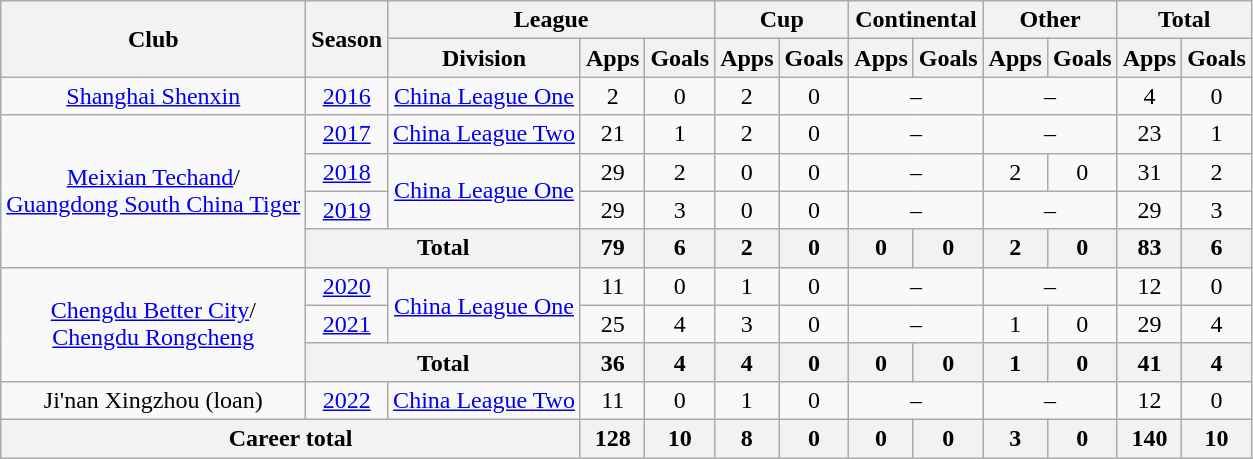<table class="wikitable" style="text-align: center">
<tr>
<th rowspan="2">Club</th>
<th rowspan="2">Season</th>
<th colspan="3">League</th>
<th colspan="2">Cup</th>
<th colspan="2">Continental</th>
<th colspan="2">Other</th>
<th colspan="2">Total</th>
</tr>
<tr>
<th>Division</th>
<th>Apps</th>
<th>Goals</th>
<th>Apps</th>
<th>Goals</th>
<th>Apps</th>
<th>Goals</th>
<th>Apps</th>
<th>Goals</th>
<th>Apps</th>
<th>Goals</th>
</tr>
<tr>
<td><a href='#'>Shanghai Shenxin</a></td>
<td><a href='#'>2016</a></td>
<td><a href='#'>China League One</a></td>
<td>2</td>
<td>0</td>
<td>2</td>
<td>0</td>
<td colspan="2">–</td>
<td colspan="2">–</td>
<td>4</td>
<td>0</td>
</tr>
<tr>
<td rowspan="4"><a href='#'>Meixian Techand</a>/<br><a href='#'>Guangdong South China Tiger</a></td>
<td><a href='#'>2017</a></td>
<td><a href='#'>China League Two</a></td>
<td>21</td>
<td>1</td>
<td>2</td>
<td>0</td>
<td colspan="2">–</td>
<td colspan="2">–</td>
<td>23</td>
<td>1</td>
</tr>
<tr>
<td><a href='#'>2018</a></td>
<td rowspan="2"><a href='#'>China League One</a></td>
<td>29</td>
<td>2</td>
<td>0</td>
<td>0</td>
<td colspan="2">–</td>
<td>2</td>
<td>0</td>
<td>31</td>
<td>2</td>
</tr>
<tr>
<td><a href='#'>2019</a></td>
<td>29</td>
<td>3</td>
<td>0</td>
<td>0</td>
<td colspan="2">–</td>
<td colspan="2">–</td>
<td>29</td>
<td>3</td>
</tr>
<tr>
<th colspan=2>Total</th>
<th>79</th>
<th>6</th>
<th>2</th>
<th>0</th>
<th>0</th>
<th>0</th>
<th>2</th>
<th>0</th>
<th>83</th>
<th>6</th>
</tr>
<tr>
<td rowspan="3"><a href='#'>Chengdu Better City</a>/<br><a href='#'>Chengdu Rongcheng</a></td>
<td><a href='#'>2020</a></td>
<td rowspan="2"><a href='#'>China League One</a></td>
<td>11</td>
<td>0</td>
<td>1</td>
<td>0</td>
<td colspan="2">–</td>
<td colspan="2">–</td>
<td>12</td>
<td>0</td>
</tr>
<tr>
<td><a href='#'>2021</a></td>
<td>25</td>
<td>4</td>
<td>3</td>
<td>0</td>
<td colspan="2">–</td>
<td>1</td>
<td>0</td>
<td>29</td>
<td>4</td>
</tr>
<tr>
<th colspan=2>Total</th>
<th>36</th>
<th>4</th>
<th>4</th>
<th>0</th>
<th>0</th>
<th>0</th>
<th>1</th>
<th>0</th>
<th>41</th>
<th>4</th>
</tr>
<tr>
<td>Ji'nan Xingzhou (loan)</td>
<td><a href='#'>2022</a></td>
<td><a href='#'>China League Two</a></td>
<td>11</td>
<td>0</td>
<td>1</td>
<td>0</td>
<td colspan="2">–</td>
<td colspan="2">–</td>
<td>12</td>
<td>0</td>
</tr>
<tr>
<th colspan=3>Career total</th>
<th>128</th>
<th>10</th>
<th>8</th>
<th>0</th>
<th>0</th>
<th>0</th>
<th>3</th>
<th>0</th>
<th>140</th>
<th>10</th>
</tr>
</table>
